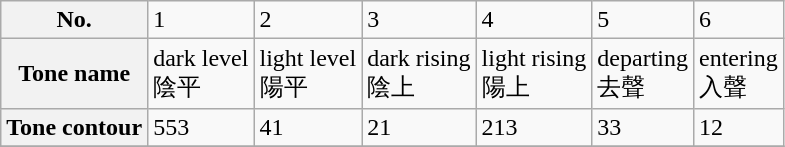<table class="wikitable">
<tr>
<th>No.</th>
<td>1</td>
<td>2</td>
<td>3</td>
<td>4</td>
<td>5</td>
<td>6</td>
</tr>
<tr>
<th>Tone name</th>
<td>dark level<br>陰平</td>
<td>light level<br>陽平</td>
<td>dark rising<br>陰上</td>
<td>light rising<br>陽上</td>
<td>departing<br>去聲</td>
<td>entering<br>入聲</td>
</tr>
<tr>
<th>Tone contour</th>
<td> 553</td>
<td> 41</td>
<td> 21</td>
<td> 213</td>
<td> 33</td>
<td> 12</td>
</tr>
<tr>
</tr>
</table>
